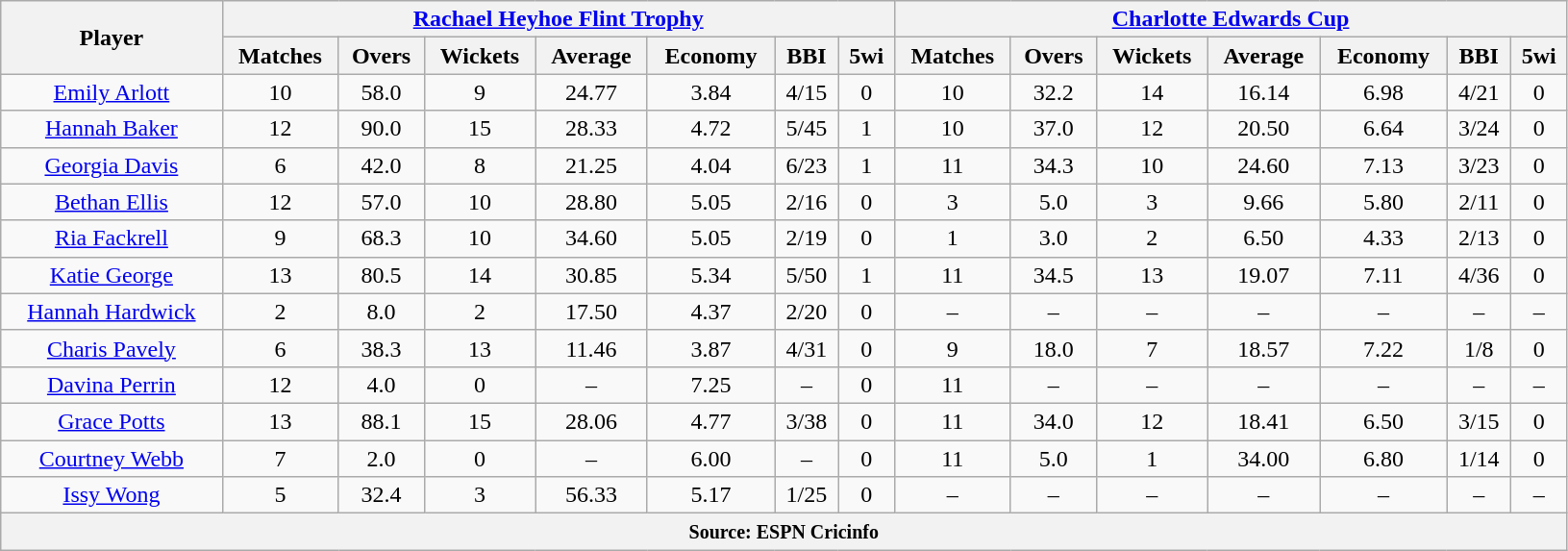<table class="wikitable" style="text-align:center; width:86%;">
<tr>
<th rowspan=2>Player</th>
<th colspan=7><a href='#'>Rachael Heyhoe Flint Trophy</a></th>
<th colspan=7><a href='#'>Charlotte Edwards Cup</a></th>
</tr>
<tr>
<th>Matches</th>
<th>Overs</th>
<th>Wickets</th>
<th>Average</th>
<th>Economy</th>
<th>BBI</th>
<th>5wi</th>
<th>Matches</th>
<th>Overs</th>
<th>Wickets</th>
<th>Average</th>
<th>Economy</th>
<th>BBI</th>
<th>5wi</th>
</tr>
<tr>
<td><a href='#'>Emily Arlott</a></td>
<td>10</td>
<td>58.0</td>
<td>9</td>
<td>24.77</td>
<td>3.84</td>
<td>4/15</td>
<td>0</td>
<td>10</td>
<td>32.2</td>
<td>14</td>
<td>16.14</td>
<td>6.98</td>
<td>4/21</td>
<td>0</td>
</tr>
<tr>
<td><a href='#'>Hannah Baker</a></td>
<td>12</td>
<td>90.0</td>
<td>15</td>
<td>28.33</td>
<td>4.72</td>
<td>5/45</td>
<td>1</td>
<td>10</td>
<td>37.0</td>
<td>12</td>
<td>20.50</td>
<td>6.64</td>
<td>3/24</td>
<td>0</td>
</tr>
<tr>
<td><a href='#'>Georgia Davis</a></td>
<td>6</td>
<td>42.0</td>
<td>8</td>
<td>21.25</td>
<td>4.04</td>
<td>6/23</td>
<td>1</td>
<td>11</td>
<td>34.3</td>
<td>10</td>
<td>24.60</td>
<td>7.13</td>
<td>3/23</td>
<td>0</td>
</tr>
<tr>
<td><a href='#'>Bethan Ellis</a></td>
<td>12</td>
<td>57.0</td>
<td>10</td>
<td>28.80</td>
<td>5.05</td>
<td>2/16</td>
<td>0</td>
<td>3</td>
<td>5.0</td>
<td>3</td>
<td>9.66</td>
<td>5.80</td>
<td>2/11</td>
<td>0</td>
</tr>
<tr>
<td><a href='#'>Ria Fackrell</a></td>
<td>9</td>
<td>68.3</td>
<td>10</td>
<td>34.60</td>
<td>5.05</td>
<td>2/19</td>
<td>0</td>
<td>1</td>
<td>3.0</td>
<td>2</td>
<td>6.50</td>
<td>4.33</td>
<td>2/13</td>
<td>0</td>
</tr>
<tr>
<td><a href='#'>Katie George</a></td>
<td>13</td>
<td>80.5</td>
<td>14</td>
<td>30.85</td>
<td>5.34</td>
<td>5/50</td>
<td>1</td>
<td>11</td>
<td>34.5</td>
<td>13</td>
<td>19.07</td>
<td>7.11</td>
<td>4/36</td>
<td>0</td>
</tr>
<tr>
<td><a href='#'>Hannah Hardwick</a></td>
<td>2</td>
<td>8.0</td>
<td>2</td>
<td>17.50</td>
<td>4.37</td>
<td>2/20</td>
<td>0</td>
<td>–</td>
<td>–</td>
<td>–</td>
<td>–</td>
<td>–</td>
<td>–</td>
<td>–</td>
</tr>
<tr>
<td><a href='#'>Charis Pavely</a></td>
<td>6</td>
<td>38.3</td>
<td>13</td>
<td>11.46</td>
<td>3.87</td>
<td>4/31</td>
<td>0</td>
<td>9</td>
<td>18.0</td>
<td>7</td>
<td>18.57</td>
<td>7.22</td>
<td>1/8</td>
<td>0</td>
</tr>
<tr>
<td><a href='#'>Davina Perrin</a></td>
<td>12</td>
<td>4.0</td>
<td>0</td>
<td>–</td>
<td>7.25</td>
<td>–</td>
<td>0</td>
<td>11</td>
<td>–</td>
<td>–</td>
<td>–</td>
<td>–</td>
<td>–</td>
<td>–</td>
</tr>
<tr>
<td><a href='#'>Grace Potts</a></td>
<td>13</td>
<td>88.1</td>
<td>15</td>
<td>28.06</td>
<td>4.77</td>
<td>3/38</td>
<td>0</td>
<td>11</td>
<td>34.0</td>
<td>12</td>
<td>18.41</td>
<td>6.50</td>
<td>3/15</td>
<td>0</td>
</tr>
<tr>
<td><a href='#'>Courtney Webb</a></td>
<td>7</td>
<td>2.0</td>
<td>0</td>
<td>–</td>
<td>6.00</td>
<td>–</td>
<td>0</td>
<td>11</td>
<td>5.0</td>
<td>1</td>
<td>34.00</td>
<td>6.80</td>
<td>1/14</td>
<td>0</td>
</tr>
<tr>
<td><a href='#'>Issy Wong</a></td>
<td>5</td>
<td>32.4</td>
<td>3</td>
<td>56.33</td>
<td>5.17</td>
<td>1/25</td>
<td>0</td>
<td>–</td>
<td>–</td>
<td>–</td>
<td>–</td>
<td>–</td>
<td>–</td>
<td>–</td>
</tr>
<tr>
<th colspan="15"><small>Source: ESPN Cricinfo</small></th>
</tr>
</table>
